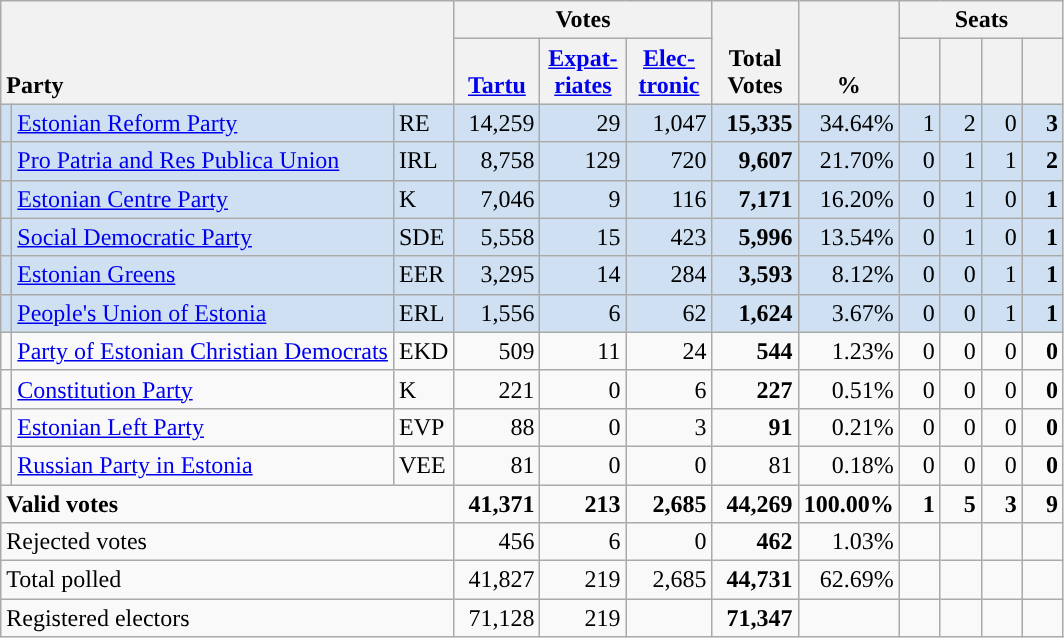<table class="wikitable" border="1" style="text-align:right;">
<tr>
<th style="text-align:left;" valign=bottom rowspan=2 colspan=3>Party</th>
<th colspan=3>Votes</th>
<th align=center valign=bottom rowspan=2 width="50">Total Votes</th>
<th align=center valign=bottom rowspan=2 width="50">%</th>
<th colspan=4>Seats</th>
</tr>
<tr>
<th align=center valign=bottom width="50"><a href='#'>Tartu</a></th>
<th align=center valign=bottom width="50"><a href='#'>Expat- riates</a></th>
<th align=center valign=bottom width="50"><a href='#'>Elec- tronic</a></th>
<th align=center valign=bottom width="20"><small></small></th>
<th align=center valign=bottom width="20"><small></small></th>
<th align=center valign=bottom width="20"><small></small></th>
<th align=center valign=bottom width="20"><small></small></th>
</tr>
<tr style="background:#CEE0F2;">
<td style="background:"></td>
<td align=left><a href='#'>Estonian Reform Party</a></td>
<td align=left>RE</td>
<td>14,259</td>
<td>29</td>
<td>1,047</td>
<td><strong>15,335</strong></td>
<td>34.64%</td>
<td>1</td>
<td>2</td>
<td>0</td>
<td><strong>3</strong></td>
</tr>
<tr style="background:#CEE0F2;">
<td style="background:"></td>
<td align=left><a href='#'>Pro Patria and Res Publica Union</a></td>
<td align=left>IRL</td>
<td>8,758</td>
<td>129</td>
<td>720</td>
<td><strong>9,607</strong></td>
<td>21.70%</td>
<td>0</td>
<td>1</td>
<td>1</td>
<td><strong>2</strong></td>
</tr>
<tr style="background:#CEE0F2;">
<td style="background:"></td>
<td align=left><a href='#'>Estonian Centre Party</a></td>
<td align=left>K</td>
<td>7,046</td>
<td>9</td>
<td>116</td>
<td><strong>7,171</strong></td>
<td>16.20%</td>
<td>0</td>
<td>1</td>
<td>0</td>
<td><strong>1</strong></td>
</tr>
<tr style="background:#CEE0F2;">
<td style="background:"></td>
<td align=left><a href='#'>Social Democratic Party</a></td>
<td align=left>SDE</td>
<td>5,558</td>
<td>15</td>
<td>423</td>
<td><strong>5,996</strong></td>
<td>13.54%</td>
<td>0</td>
<td>1</td>
<td>0</td>
<td><strong>1</strong></td>
</tr>
<tr style="background:#CEE0F2;">
<td style="background:"></td>
<td align=left><a href='#'>Estonian Greens</a></td>
<td align=left>EER</td>
<td>3,295</td>
<td>14</td>
<td>284</td>
<td><strong>3,593</strong></td>
<td>8.12%</td>
<td>0</td>
<td>0</td>
<td>1</td>
<td><strong>1</strong></td>
</tr>
<tr style="background:#CEE0F2;">
<td style="background:"></td>
<td align=left><a href='#'>People's Union of Estonia</a></td>
<td align=left>ERL</td>
<td>1,556</td>
<td>6</td>
<td>62</td>
<td><strong>1,624</strong></td>
<td>3.67%</td>
<td>0</td>
<td>0</td>
<td>1</td>
<td><strong>1</strong></td>
</tr>
<tr>
<td style="background:"></td>
<td align=left><a href='#'>Party of Estonian Christian Democrats</a></td>
<td align=left>EKD</td>
<td>509</td>
<td>11</td>
<td>24</td>
<td><strong>544</strong></td>
<td>1.23%</td>
<td>0</td>
<td>0</td>
<td>0</td>
<td><strong>0</strong></td>
</tr>
<tr>
<td style="background:"></td>
<td align=left><a href='#'>Constitution Party</a></td>
<td align=left>K</td>
<td>221</td>
<td>0</td>
<td>6</td>
<td><strong>227</strong></td>
<td>0.51%</td>
<td>0</td>
<td>0</td>
<td>0</td>
<td><strong>0</strong></td>
</tr>
<tr>
<td style="background:"></td>
<td align=left><a href='#'>Estonian Left Party</a></td>
<td align=left>EVP</td>
<td>88</td>
<td>0</td>
<td>3</td>
<td><strong>91</strong></td>
<td>0.21%</td>
<td>0</td>
<td>0</td>
<td>0</td>
<td><strong>0</strong></td>
</tr>
<tr>
<td></td>
<td align=left><a href='#'>Russian Party in Estonia</a></td>
<td align=left>VEE</td>
<td>81</td>
<td>0</td>
<td>0</td>
<td>81</td>
<td>0.18%</td>
<td>0</td>
<td>0</td>
<td>0</td>
<td><strong>0</strong></td>
</tr>
<tr style="font-weight:bold">
<td align=left colspan=3>Valid votes</td>
<td>41,371</td>
<td>213</td>
<td>2,685</td>
<td>44,269</td>
<td>100.00%</td>
<td>1</td>
<td>5</td>
<td>3</td>
<td>9</td>
</tr>
<tr>
<td align=left colspan=3>Rejected votes</td>
<td>456</td>
<td>6</td>
<td>0</td>
<td><strong>462</strong></td>
<td>1.03%</td>
<td></td>
<td></td>
<td></td>
<td></td>
</tr>
<tr>
<td align=left colspan=3>Total polled</td>
<td>41,827</td>
<td>219</td>
<td>2,685</td>
<td><strong>44,731</strong></td>
<td>62.69%</td>
<td></td>
<td></td>
<td></td>
<td></td>
</tr>
<tr>
<td align=left colspan=3>Registered electors</td>
<td>71,128</td>
<td>219</td>
<td></td>
<td><strong>71,347</strong></td>
<td></td>
<td></td>
<td></td>
<td></td>
<td></td>
</tr>
</table>
